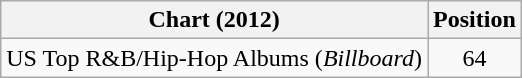<table class="wikitable plainrowheaders">
<tr>
<th scope="col">Chart (2012)</th>
<th scope="col">Position</th>
</tr>
<tr>
<td>US Top R&B/Hip-Hop Albums (<em>Billboard</em>)</td>
<td style="text-align:center;">64</td>
</tr>
</table>
